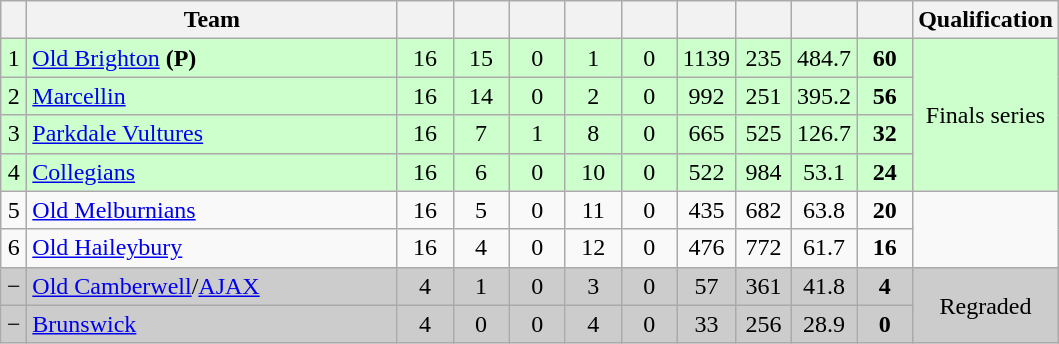<table class="wikitable" style="text-align:center; margin-bottom:0">
<tr>
<th style="width:10px"></th>
<th style="width:35%;">Team</th>
<th style="width:30px;"></th>
<th style="width:30px;"></th>
<th style="width:30px;"></th>
<th style="width:30px;"></th>
<th style="width:30px;"></th>
<th style="width:30px;"></th>
<th style="width:30px;"></th>
<th style="width:30px;"></th>
<th style="width:30px;"></th>
<th>Qualification</th>
</tr>
<tr style="background:#ccffcc;">
<td>1</td>
<td style="text-align:left;"><a href='#'>Old Brighton</a> <strong>(P)</strong></td>
<td>16</td>
<td>15</td>
<td>0</td>
<td>1</td>
<td>0</td>
<td>1139</td>
<td>235</td>
<td>484.7</td>
<td><strong>60</strong></td>
<td rowspan=4>Finals series</td>
</tr>
<tr style="background:#ccffcc;">
<td>2</td>
<td style="text-align:left;"><a href='#'>Marcellin</a></td>
<td>16</td>
<td>14</td>
<td>0</td>
<td>2</td>
<td>0</td>
<td>992</td>
<td>251</td>
<td>395.2</td>
<td><strong>56</strong></td>
</tr>
<tr style="background:#ccffcc;">
<td>3</td>
<td style="text-align:left;"><a href='#'>Parkdale Vultures</a></td>
<td>16</td>
<td>7</td>
<td>1</td>
<td>8</td>
<td>0</td>
<td>665</td>
<td>525</td>
<td>126.7</td>
<td><strong>32</strong></td>
</tr>
<tr style="background:#ccffcc;">
<td>4</td>
<td style="text-align:left;"><a href='#'>Collegians</a></td>
<td>16</td>
<td>6</td>
<td>0</td>
<td>10</td>
<td>0</td>
<td>522</td>
<td>984</td>
<td>53.1</td>
<td><strong>24</strong></td>
</tr>
<tr>
<td>5</td>
<td style="text-align:left;"><a href='#'>Old Melburnians</a></td>
<td>16</td>
<td>5</td>
<td>0</td>
<td>11</td>
<td>0</td>
<td>435</td>
<td>682</td>
<td>63.8</td>
<td><strong>20</strong></td>
</tr>
<tr>
<td>6</td>
<td style="text-align:left;"><a href='#'>Old Haileybury</a></td>
<td>16</td>
<td>4</td>
<td>0</td>
<td>12</td>
<td>0</td>
<td>476</td>
<td>772</td>
<td>61.7</td>
<td><strong>16</strong></td>
</tr>
<tr style="background:#CCCCCC;">
<td>−</td>
<td style="text-align:left;"><a href='#'>Old Camberwell</a>/<a href='#'>AJAX</a></td>
<td>4</td>
<td>1</td>
<td>0</td>
<td>3</td>
<td>0</td>
<td>57</td>
<td>361</td>
<td>41.8</td>
<td><strong>4</strong></td>
<td rowspan=2>Regraded</td>
</tr>
<tr style="background:#CCCCCC;">
<td>−</td>
<td style="text-align:left;"><a href='#'>Brunswick</a></td>
<td>4</td>
<td>0</td>
<td>0</td>
<td>4</td>
<td>0</td>
<td>33</td>
<td>256</td>
<td>28.9</td>
<td><strong>0</strong></td>
</tr>
</table>
